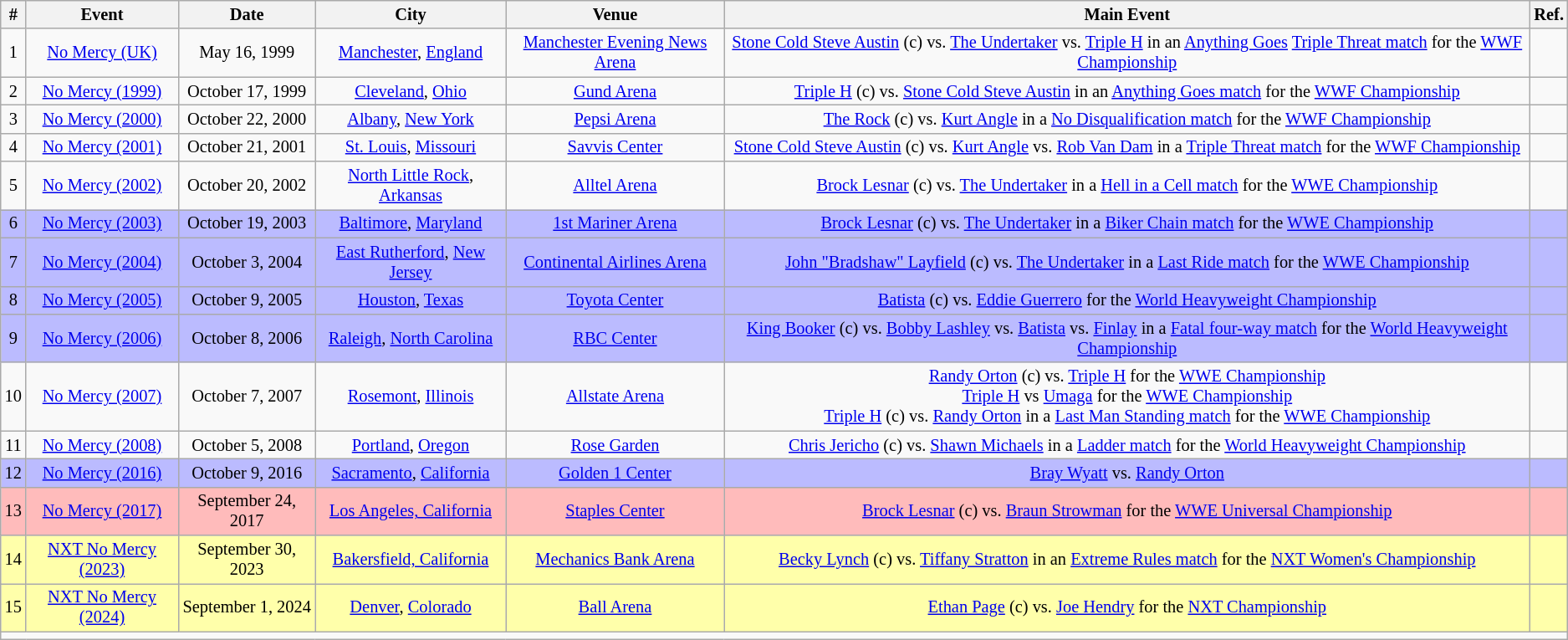<table class="sortable wikitable succession-box" style="font-size:85%; text-align:center;">
<tr>
<th>#</th>
<th>Event</th>
<th>Date</th>
<th>City</th>
<th>Venue</th>
<th>Main Event</th>
<th>Ref.</th>
</tr>
<tr>
<td>1</td>
<td><a href='#'>No Mercy (UK)</a></td>
<td>May 16, 1999</td>
<td><a href='#'>Manchester</a>, <a href='#'>England</a></td>
<td><a href='#'>Manchester Evening News Arena</a></td>
<td><a href='#'>Stone Cold Steve Austin</a> (c) vs. <a href='#'>The Undertaker</a> vs. <a href='#'>Triple H</a> in an <a href='#'>Anything Goes</a> <a href='#'>Triple Threat match</a> for the <a href='#'>WWF Championship</a></td>
<td></td>
</tr>
<tr>
<td>2</td>
<td><a href='#'>No Mercy (1999)</a></td>
<td>October 17, 1999</td>
<td><a href='#'>Cleveland</a>, <a href='#'>Ohio</a></td>
<td><a href='#'>Gund Arena</a></td>
<td><a href='#'>Triple H</a> (c) vs. <a href='#'>Stone Cold Steve Austin</a> in an <a href='#'>Anything Goes match</a> for the <a href='#'>WWF Championship</a></td>
<td></td>
</tr>
<tr>
<td>3</td>
<td><a href='#'>No Mercy (2000)</a></td>
<td>October 22, 2000</td>
<td><a href='#'>Albany</a>, <a href='#'>New York</a></td>
<td><a href='#'>Pepsi Arena</a></td>
<td><a href='#'>The Rock</a> (c) vs. <a href='#'>Kurt Angle</a> in a <a href='#'>No Disqualification match</a> for the <a href='#'>WWF Championship</a></td>
<td></td>
</tr>
<tr>
<td>4</td>
<td><a href='#'>No Mercy (2001)</a></td>
<td>October 21, 2001</td>
<td><a href='#'>St. Louis</a>, <a href='#'>Missouri</a></td>
<td><a href='#'>Savvis Center</a></td>
<td><a href='#'>Stone Cold Steve Austin</a> (c) vs. <a href='#'>Kurt Angle</a> vs. <a href='#'>Rob Van Dam</a> in a <a href='#'>Triple Threat match</a> for the <a href='#'>WWF Championship</a></td>
<td></td>
</tr>
<tr>
<td>5</td>
<td><a href='#'>No Mercy (2002)</a></td>
<td>October 20, 2002</td>
<td><a href='#'>North Little Rock</a>, <a href='#'>Arkansas</a></td>
<td><a href='#'>Alltel Arena</a></td>
<td><a href='#'>Brock Lesnar</a> (c) vs. <a href='#'>The Undertaker</a> in a <a href='#'>Hell in a Cell match</a> for the <a href='#'>WWE Championship</a></td>
<td></td>
</tr>
<tr style="background: #BBF">
<td>6</td>
<td><a href='#'>No Mercy (2003)</a></td>
<td>October 19, 2003</td>
<td><a href='#'>Baltimore</a>, <a href='#'>Maryland</a></td>
<td><a href='#'>1st Mariner Arena</a></td>
<td><a href='#'>Brock Lesnar</a> (c) vs. <a href='#'>The Undertaker</a> in a <a href='#'>Biker Chain match</a> for the <a href='#'>WWE Championship</a></td>
<td></td>
</tr>
<tr style="background: #BBF">
<td>7</td>
<td><a href='#'>No Mercy (2004)</a></td>
<td>October 3, 2004</td>
<td><a href='#'>East Rutherford</a>, <a href='#'>New Jersey</a></td>
<td><a href='#'>Continental Airlines Arena</a></td>
<td><a href='#'>John "Bradshaw" Layfield</a> (c) vs. <a href='#'>The Undertaker</a> in a <a href='#'>Last Ride match</a> for the <a href='#'>WWE Championship</a></td>
<td></td>
</tr>
<tr style="background: #BBF">
<td>8</td>
<td><a href='#'>No Mercy (2005)</a></td>
<td>October 9, 2005</td>
<td><a href='#'>Houston</a>, <a href='#'>Texas</a></td>
<td><a href='#'>Toyota Center</a></td>
<td><a href='#'>Batista</a> (c) vs. <a href='#'>Eddie Guerrero</a> for the <a href='#'>World Heavyweight Championship</a></td>
<td></td>
</tr>
<tr style="background: #BBF">
<td>9</td>
<td><a href='#'>No Mercy (2006)</a></td>
<td>October 8, 2006</td>
<td><a href='#'>Raleigh</a>, <a href='#'>North Carolina</a></td>
<td><a href='#'>RBC Center</a></td>
<td><a href='#'>King Booker</a> (c) vs. <a href='#'>Bobby Lashley</a> vs. <a href='#'>Batista</a> vs. <a href='#'>Finlay</a> in a <a href='#'>Fatal four-way match</a> for the <a href='#'>World Heavyweight Championship</a></td>
<td></td>
</tr>
<tr>
<td>10</td>
<td><a href='#'>No Mercy (2007)</a></td>
<td>October 7, 2007</td>
<td><a href='#'>Rosemont</a>, <a href='#'>Illinois</a></td>
<td><a href='#'>Allstate Arena</a></td>
<td><a href='#'>Randy Orton</a> (c) vs. <a href='#'>Triple H</a> for the <a href='#'>WWE Championship</a><br><a href='#'>Triple H</a> vs <a href='#'>Umaga</a> for the <a href='#'>WWE Championship</a><br><a href='#'>Triple H</a> (c) vs. <a href='#'>Randy Orton</a> in a <a href='#'>Last Man Standing match</a> for the <a href='#'>WWE Championship</a></td>
<td></td>
</tr>
<tr>
<td>11</td>
<td><a href='#'>No Mercy (2008)</a></td>
<td>October 5, 2008</td>
<td><a href='#'>Portland</a>, <a href='#'>Oregon</a></td>
<td><a href='#'>Rose Garden</a></td>
<td><a href='#'>Chris Jericho</a> (c) vs. <a href='#'>Shawn Michaels</a> in a <a href='#'>Ladder match</a> for the <a href='#'>World Heavyweight Championship</a></td>
<td></td>
</tr>
<tr style="background: #BBF">
<td>12</td>
<td><a href='#'>No Mercy (2016)</a></td>
<td>October 9, 2016</td>
<td><a href='#'>Sacramento</a>, <a href='#'>California</a></td>
<td><a href='#'>Golden 1 Center</a></td>
<td><a href='#'>Bray Wyatt</a> vs. <a href='#'>Randy Orton</a></td>
<td></td>
</tr>
<tr style="background: #FBB;">
<td>13</td>
<td><a href='#'>No Mercy (2017)</a></td>
<td>September 24, 2017</td>
<td><a href='#'>Los Angeles, California</a></td>
<td><a href='#'>Staples Center</a></td>
<td><a href='#'>Brock Lesnar</a> (c) vs. <a href='#'>Braun Strowman</a> for the <a href='#'>WWE Universal Championship</a></td>
<td></td>
</tr>
<tr style="background: #FFA;">
<td>14</td>
<td><a href='#'>NXT No Mercy (2023)</a></td>
<td>September 30, 2023</td>
<td><a href='#'>Bakersfield, California</a></td>
<td><a href='#'>Mechanics Bank Arena</a></td>
<td><a href='#'>Becky Lynch</a> (c) vs. <a href='#'>Tiffany Stratton</a> in an <a href='#'>Extreme Rules match</a> for the <a href='#'>NXT Women's Championship</a></td>
<td></td>
</tr>
<tr style="background: #FFA;">
<td>15</td>
<td><a href='#'>NXT No Mercy (2024)</a></td>
<td>September 1, 2024</td>
<td><a href='#'>Denver</a>, <a href='#'>Colorado</a></td>
<td><a href='#'>Ball Arena</a></td>
<td><a href='#'>Ethan Page</a> (c) vs. <a href='#'>Joe Hendry</a> for the <a href='#'>NXT Championship</a></td>
<td></td>
</tr>
<tr>
<td colspan="10"></td>
</tr>
</table>
